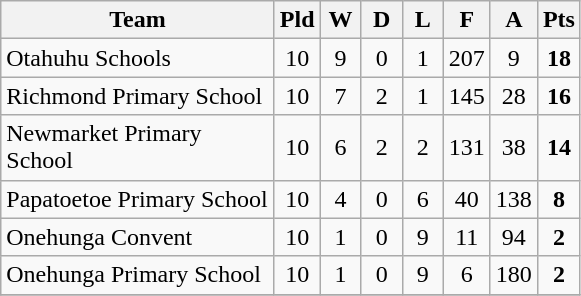<table class="wikitable" style="text-align:center;">
<tr>
<th width=175>Team</th>
<th width=20 abbr="Played">Pld</th>
<th width=20 abbr="Won">W</th>
<th width=20 abbr="Drawn">D</th>
<th width=20 abbr="Lost">L</th>
<th width=20 abbr="For">F</th>
<th width=20 abbr="Against">A</th>
<th width=20 abbr="Points">Pts</th>
</tr>
<tr>
<td style="text-align:left;">Otahuhu Schools</td>
<td>10</td>
<td>9</td>
<td>0</td>
<td>1</td>
<td>207</td>
<td>9</td>
<td><strong>18</strong></td>
</tr>
<tr>
<td style="text-align:left;">Richmond Primary School</td>
<td>10</td>
<td>7</td>
<td>2</td>
<td>1</td>
<td>145</td>
<td>28</td>
<td><strong>16</strong></td>
</tr>
<tr>
<td style="text-align:left;">Newmarket Primary School</td>
<td>10</td>
<td>6</td>
<td>2</td>
<td>2</td>
<td>131</td>
<td>38</td>
<td><strong>14</strong></td>
</tr>
<tr>
<td style="text-align:left;">Papatoetoe Primary School</td>
<td>10</td>
<td>4</td>
<td>0</td>
<td>6</td>
<td>40</td>
<td>138</td>
<td><strong>8</strong></td>
</tr>
<tr>
<td style="text-align:left;">Onehunga Convent</td>
<td>10</td>
<td>1</td>
<td>0</td>
<td>9</td>
<td>11</td>
<td>94</td>
<td><strong>2</strong></td>
</tr>
<tr>
<td style="text-align:left;">Onehunga Primary School</td>
<td>10</td>
<td>1</td>
<td>0</td>
<td>9</td>
<td>6</td>
<td>180</td>
<td><strong>2</strong></td>
</tr>
<tr>
</tr>
</table>
